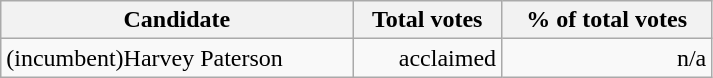<table class="wikitable" width="475">
<tr>
<th align="left">Candidate</th>
<th align="right">Total votes</th>
<th align="right">% of total votes</th>
</tr>
<tr>
<td align="left">(incumbent)Harvey Paterson</td>
<td align="right">acclaimed</td>
<td align="right">n/a</td>
</tr>
</table>
